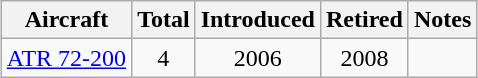<table class="wikitable" style="border-collapse:collapse;text-align:center;margin:auto;">
<tr>
<th>Aircraft</th>
<th>Total</th>
<th>Introduced</th>
<th>Retired</th>
<th>Notes</th>
</tr>
<tr>
<td><a href='#'>ATR 72-200</a></td>
<td>4</td>
<td>2006</td>
<td>2008</td>
<td></td>
</tr>
</table>
